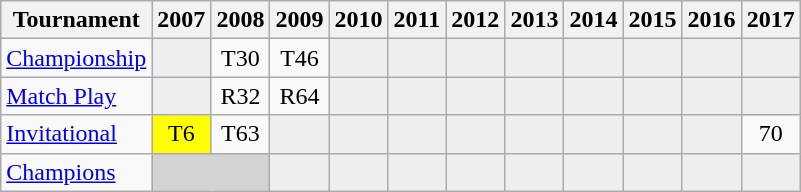<table class="wikitable" style="text-align:center;">
<tr>
<th>Tournament</th>
<th>2007</th>
<th>2008</th>
<th>2009</th>
<th>2010</th>
<th>2011</th>
<th>2012</th>
<th>2013</th>
<th>2014</th>
<th>2015</th>
<th>2016</th>
<th>2017</th>
</tr>
<tr>
<td align="left"><a href='#'>Championship</a></td>
<td style="background:#eeeeee;"></td>
<td>T30</td>
<td>T46</td>
<td style="background:#eeeeee;"></td>
<td style="background:#eeeeee;"></td>
<td style="background:#eeeeee;"></td>
<td style="background:#eeeeee;"></td>
<td style="background:#eeeeee;"></td>
<td style="background:#eeeeee;"></td>
<td style="background:#eeeeee;"></td>
<td style="background:#eeeeee;"></td>
</tr>
<tr>
<td align="left"><a href='#'>Match Play</a></td>
<td style="background:#eeeeee;"></td>
<td>R32</td>
<td>R64</td>
<td style="background:#eeeeee;"></td>
<td style="background:#eeeeee;"></td>
<td style="background:#eeeeee;"></td>
<td style="background:#eeeeee;"></td>
<td style="background:#eeeeee;"></td>
<td style="background:#eeeeee;"></td>
<td style="background:#eeeeee;"></td>
<td style="background:#eeeeee;"></td>
</tr>
<tr>
<td align="left"><a href='#'>Invitational</a></td>
<td style="background:yellow;">T6</td>
<td>T63</td>
<td style="background:#eeeeee;"></td>
<td style="background:#eeeeee;"></td>
<td style="background:#eeeeee;"></td>
<td style="background:#eeeeee;"></td>
<td style="background:#eeeeee;"></td>
<td style="background:#eeeeee;"></td>
<td style="background:#eeeeee;"></td>
<td style="background:#eeeeee;"></td>
<td>70</td>
</tr>
<tr>
<td align="left"><a href='#'>Champions</a></td>
<td colspan=2 style="background:#D3D3D3;"></td>
<td style="background:#eeeeee;"></td>
<td style="background:#eeeeee;"></td>
<td style="background:#eeeeee;"></td>
<td style="background:#eeeeee;"></td>
<td style="background:#eeeeee;"></td>
<td style="background:#eeeeee;"></td>
<td style="background:#eeeeee;"></td>
<td style="background:#eeeeee;"></td>
<td style="background:#eeeeee;"></td>
</tr>
</table>
